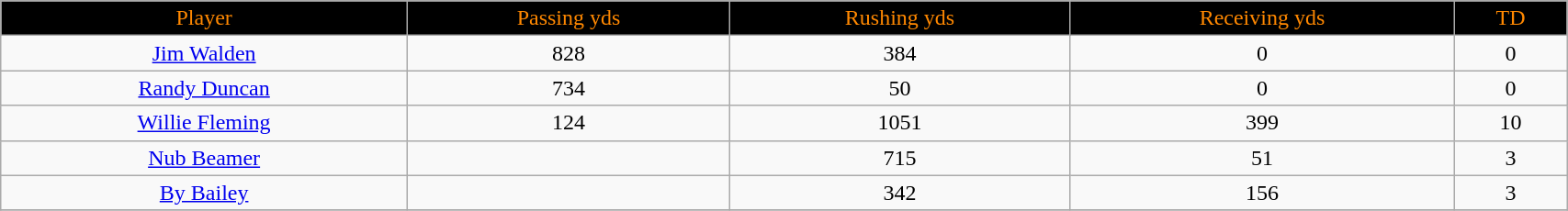<table class="wikitable" width="90%">
<tr align="center"  ! style="background:black;color:#FF8800;">
<td>Player</td>
<td>Passing yds</td>
<td>Rushing yds</td>
<td>Receiving yds</td>
<td>TD</td>
</tr>
<tr align="center" bgcolor="">
<td><a href='#'>Jim Walden</a></td>
<td>828</td>
<td>384</td>
<td>0</td>
<td>0</td>
</tr>
<tr align="center" bgcolor="">
<td><a href='#'>Randy Duncan</a></td>
<td>734</td>
<td>50</td>
<td>0</td>
<td>0</td>
</tr>
<tr align="center" bgcolor="">
<td><a href='#'>Willie Fleming</a></td>
<td>124</td>
<td>1051</td>
<td>399</td>
<td>10</td>
</tr>
<tr align="center" bgcolor="">
<td><a href='#'>Nub Beamer</a></td>
<td></td>
<td>715</td>
<td>51</td>
<td>3</td>
</tr>
<tr align="center" bgcolor="">
<td><a href='#'>By Bailey</a></td>
<td></td>
<td>342</td>
<td>156</td>
<td>3</td>
</tr>
<tr align="center" bgcolor="">
</tr>
</table>
